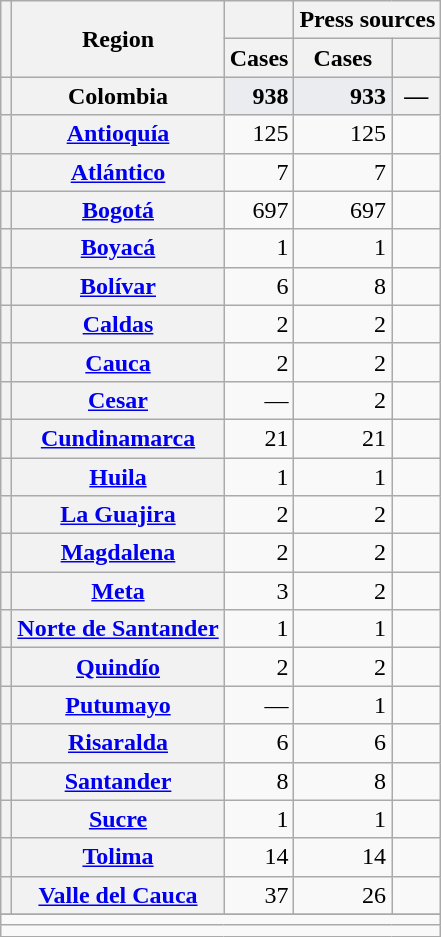<table class="wikitable sortable tpl-blanktable plainrowheaders" style="text-align: right;">
<tr>
<th class="unsortable" rowspan="2"></th>
<th scope="col" rowspan="2">Region</th>
<th scope="col"></th>
<th scope="colgroup" colspan="2">Press sources</th>
</tr>
<tr>
<th scope="col">Cases</th>
<th scope="col">Cases</th>
<th scope="col" class="unsortable"></th>
</tr>
<tr class="sorttop" style="background-color: #eaecf0; font-weight: bold;">
<th style="text-align: center;"></th>
<th scope="row" style="font-weight: bold;">Colombia</th>
<td>938</td>
<td>933</td>
<th>—</th>
</tr>
<tr>
<th style="text-align: center;"></th>
<th scope="row"><a href='#'>Antioquía</a></th>
<td>125</td>
<td>125</td>
<td></td>
</tr>
<tr>
<th></th>
<th scope="row"><a href='#'>Atlántico</a></th>
<td>7</td>
<td>7</td>
<td></td>
</tr>
<tr>
<th style="text-align: center;"></th>
<th scope="row"><a href='#'>Bogotá</a></th>
<td>697</td>
<td>697</td>
<td></td>
</tr>
<tr>
<th></th>
<th scope="row"><a href='#'>Boyacá</a></th>
<td>1</td>
<td>1</td>
<td></td>
</tr>
<tr>
<th></th>
<th scope="row"><a href='#'>Bolívar</a></th>
<td>6</td>
<td>8</td>
<td></td>
</tr>
<tr>
<th></th>
<th scope="row"><a href='#'>Caldas</a></th>
<td>2</td>
<td>2</td>
<td></td>
</tr>
<tr>
<th></th>
<th scope="row"><a href='#'>Cauca</a></th>
<td>2</td>
<td>2</td>
<td></td>
</tr>
<tr>
<th></th>
<th scope="row"><a href='#'>Cesar</a></th>
<td>—</td>
<td>2</td>
<td></td>
</tr>
<tr>
<th style="text-align: center;"></th>
<th scope="row"><a href='#'>Cundinamarca</a></th>
<td>21</td>
<td>21</td>
<td></td>
</tr>
<tr>
<th></th>
<th scope="row"><a href='#'>Huila</a></th>
<td>1</td>
<td>1</td>
<td></td>
</tr>
<tr>
<th style="text-align: center;"></th>
<th scope="row"><a href='#'>La Guajira</a></th>
<td>2</td>
<td>2</td>
<td></td>
</tr>
<tr>
<th></th>
<th scope="row"><a href='#'>Magdalena</a></th>
<td>2</td>
<td>2</td>
<td></td>
</tr>
<tr>
<th></th>
<th scope="row"><a href='#'>Meta</a></th>
<td>3</td>
<td>2</td>
<td></td>
</tr>
<tr>
<th></th>
<th scope="row"><a href='#'>Norte de Santander</a></th>
<td>1</td>
<td>1</td>
<td></td>
</tr>
<tr>
<th></th>
<th scope="row"><a href='#'>Quindío</a></th>
<td>2</td>
<td>2</td>
<td></td>
</tr>
<tr>
<th></th>
<th scope="row"><a href='#'>Putumayo</a></th>
<td>—</td>
<td>1</td>
<td></td>
</tr>
<tr>
<th style="text-align: center;"></th>
<th scope="row"><a href='#'>Risaralda</a></th>
<td>6</td>
<td>6</td>
<td></td>
</tr>
<tr>
<th style="text-align: center;"></th>
<th scope="row"><a href='#'>Santander</a></th>
<td>8</td>
<td>8</td>
<td></td>
</tr>
<tr>
<th></th>
<th scope="row"><a href='#'>Sucre</a></th>
<td>1</td>
<td>1</td>
<td></td>
</tr>
<tr>
<th style="text-align: center;"></th>
<th scope="row"><a href='#'>Tolima</a></th>
<td>14</td>
<td>14</td>
<td></td>
</tr>
<tr>
<th style="text-align: center;"></th>
<th scope="row"><a href='#'>Valle del Cauca</a></th>
<td>37</td>
<td>26</td>
<td></td>
</tr>
<tr>
</tr>
<tr class="sortbottom" style="text-align: center;">
<td colspan="5"></td>
</tr>
<tr class="sortbottom" style="text-align: left;">
<td colspan="5" style="width: 0;"></td>
</tr>
</table>
